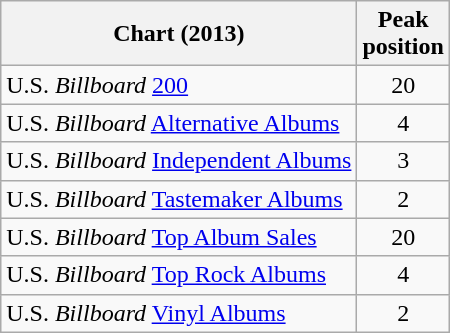<table class="wikitable sortable plainrowheaders">
<tr>
<th>Chart (2013)</th>
<th>Peak<br> position</th>
</tr>
<tr>
<td>U.S. <em>Billboard</em> <a href='#'>200</a></td>
<td style="text-align:center;">20</td>
</tr>
<tr>
<td>U.S. <em>Billboard</em> <a href='#'>Alternative Albums</a></td>
<td style="text-align:center;">4</td>
</tr>
<tr>
<td>U.S. <em>Billboard</em> <a href='#'>Independent Albums</a></td>
<td style="text-align:center;">3</td>
</tr>
<tr>
<td>U.S. <em>Billboard</em> <a href='#'>Tastemaker Albums</a></td>
<td style="text-align:center;">2</td>
</tr>
<tr>
<td>U.S. <em>Billboard</em> <a href='#'>Top Album Sales</a></td>
<td style="text-align:center;">20</td>
</tr>
<tr>
<td>U.S. <em>Billboard</em> <a href='#'>Top Rock Albums</a></td>
<td style="text-align:center;">4</td>
</tr>
<tr>
<td>U.S. <em>Billboard</em> <a href='#'>Vinyl Albums</a></td>
<td style="text-align:center;">2</td>
</tr>
</table>
